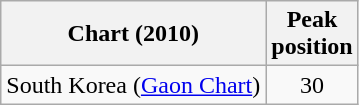<table class="wikitable sortable" border="1">
<tr>
<th scope="col">Chart (2010)</th>
<th scope="col">Peak<br>position</th>
</tr>
<tr>
<td>South Korea (<a href='#'>Gaon Chart</a>)</td>
<td align="center">30</td>
</tr>
</table>
